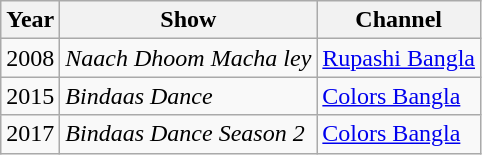<table class="wikitable sortable">
<tr>
<th>Year</th>
<th>Show</th>
<th>Channel</th>
</tr>
<tr>
<td>2008</td>
<td><em>Naach Dhoom Macha ley</em></td>
<td><a href='#'>Rupashi Bangla</a></td>
</tr>
<tr>
<td>2015</td>
<td><em>Bindaas Dance</em></td>
<td><a href='#'>Colors Bangla</a></td>
</tr>
<tr>
<td>2017</td>
<td><em>Bindaas Dance Season 2</em></td>
<td><a href='#'>Colors Bangla</a></td>
</tr>
</table>
